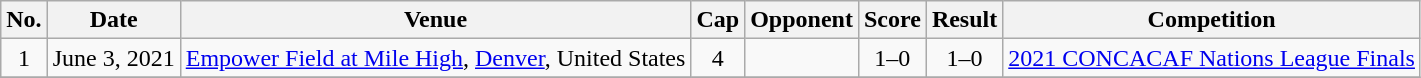<table class="wikitable sortable">
<tr>
<th scope="col">No.</th>
<th scope="col" data-sort-type="date">Date</th>
<th scope="col">Venue</th>
<th scope="col">Cap</th>
<th scope="col">Opponent</th>
<th scope="col">Score</th>
<th scope="col">Result</th>
<th scope="col">Competition</th>
</tr>
<tr>
<td align="center">1</td>
<td>June 3, 2021</td>
<td><a href='#'>Empower Field at Mile High</a>, <a href='#'>Denver</a>, United States</td>
<td align="center">4</td>
<td></td>
<td align="center">1–0</td>
<td align="center">1–0</td>
<td><a href='#'>2021 CONCACAF Nations League Finals</a></td>
</tr>
<tr>
</tr>
</table>
